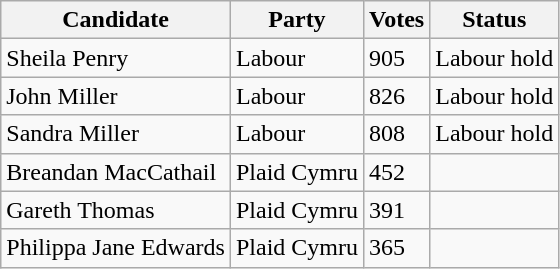<table class="wikitable sortable">
<tr>
<th>Candidate</th>
<th>Party</th>
<th>Votes</th>
<th>Status</th>
</tr>
<tr>
<td>Sheila Penry</td>
<td>Labour</td>
<td>905</td>
<td>Labour hold</td>
</tr>
<tr>
<td>John Miller</td>
<td>Labour</td>
<td>826</td>
<td>Labour hold</td>
</tr>
<tr>
<td>Sandra Miller</td>
<td>Labour</td>
<td>808</td>
<td>Labour hold</td>
</tr>
<tr>
<td>Breandan MacCathail</td>
<td>Plaid Cymru</td>
<td>452</td>
<td></td>
</tr>
<tr>
<td>Gareth Thomas</td>
<td>Plaid Cymru</td>
<td>391</td>
<td></td>
</tr>
<tr>
<td>Philippa Jane Edwards</td>
<td>Plaid Cymru</td>
<td>365</td>
<td></td>
</tr>
</table>
